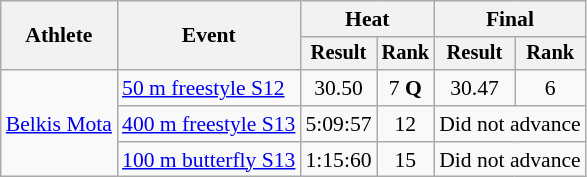<table class="wikitable" style="font-size:90%">
<tr>
<th rowspan="2">Athlete</th>
<th rowspan="2">Event</th>
<th colspan=2>Heat</th>
<th colspan=2>Final</th>
</tr>
<tr style="font-size:95%">
<th>Result</th>
<th>Rank</th>
<th>Result</th>
<th>Rank</th>
</tr>
<tr align=center>
<td align=left rowspan=3><a href='#'>Belkis Mota</a></td>
<td align=left><a href='#'>50 m freestyle S12</a></td>
<td>30.50</td>
<td>7 <strong>Q</strong></td>
<td>30.47</td>
<td>6</td>
</tr>
<tr align=center>
<td align=left><a href='#'>400 m freestyle S13</a></td>
<td>5:09:57</td>
<td>12</td>
<td colspan=2>Did not advance</td>
</tr>
<tr align=center>
<td align=left><a href='#'>100 m butterfly S13</a></td>
<td>1:15:60</td>
<td>15</td>
<td colspan=2>Did not advance</td>
</tr>
</table>
